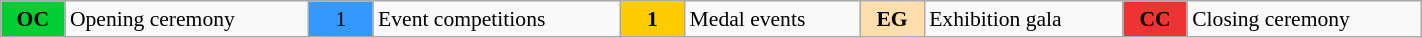<table class=wikitable style="margin:0.5em auto; font-size:90%; position:relative; width:75%;">
<tr>
<td style="width:2.5em; background-color:#00cc33; text-align:center;"><strong>OC</strong></td>
<td>Opening ceremony</td>
<td style="width:2.5em; background-color:#3399ff; text-align:center;">1</td>
<td>Event competitions</td>
<td style="width:2.5em; background-color:#ffcc00; text-align:center;"><strong>1</strong></td>
<td>Medal events</td>
<td style="width:2.5em; background-color:#ffdead; text-align:center;"><strong>EG</strong></td>
<td>Exhibition gala</td>
<td style="width:2.5em; background-color:#ee3333; text-align:center;"><strong>CC</strong></td>
<td>Closing ceremony</td>
</tr>
</table>
